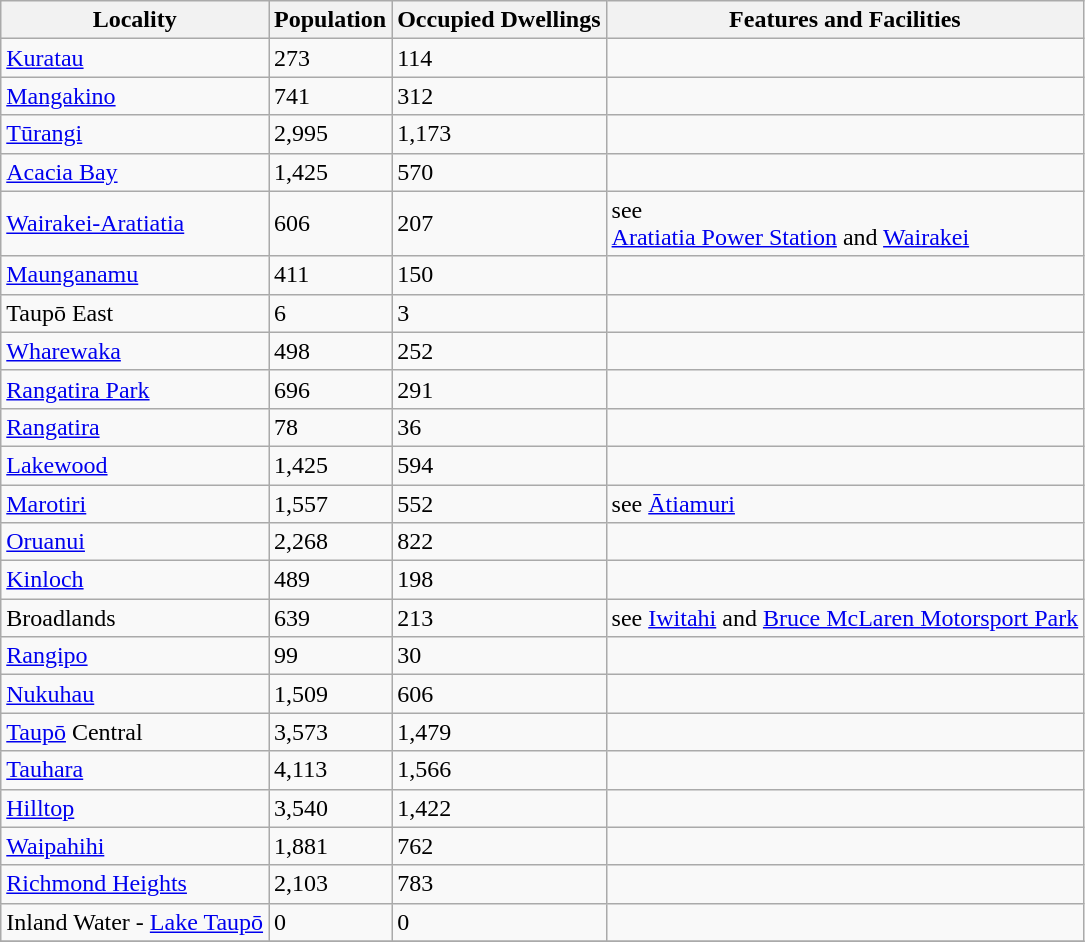<table class="wikitable sortable">
<tr>
<th>Locality</th>
<th>Population</th>
<th>Occupied Dwellings</th>
<th>Features and Facilities</th>
</tr>
<tr>
<td><a href='#'>Kuratau</a></td>
<td>273</td>
<td>114</td>
<td></td>
</tr>
<tr>
<td><a href='#'>Mangakino</a></td>
<td>741</td>
<td>312</td>
<td></td>
</tr>
<tr>
<td><a href='#'>Tūrangi</a></td>
<td>2,995</td>
<td>1,173</td>
<td></td>
</tr>
<tr>
<td><a href='#'>Acacia Bay</a></td>
<td>1,425</td>
<td>570</td>
<td></td>
</tr>
<tr>
<td><a href='#'>Wairakei-Aratiatia</a></td>
<td>606</td>
<td>207</td>
<td>see<br><a href='#'>Aratiatia Power Station</a> and <a href='#'>Wairakei</a></td>
</tr>
<tr>
<td><a href='#'>Maunganamu</a></td>
<td>411</td>
<td>150</td>
<td></td>
</tr>
<tr>
<td>Taupō East</td>
<td>6</td>
<td>3</td>
<td></td>
</tr>
<tr>
<td><a href='#'>Wharewaka</a></td>
<td>498</td>
<td>252</td>
<td></td>
</tr>
<tr>
<td><a href='#'>Rangatira Park</a></td>
<td>696</td>
<td>291</td>
<td></td>
</tr>
<tr>
<td><a href='#'>Rangatira</a></td>
<td>78</td>
<td>36</td>
<td></td>
</tr>
<tr>
<td><a href='#'>Lakewood</a></td>
<td>1,425</td>
<td>594</td>
<td></td>
</tr>
<tr>
<td><a href='#'>Marotiri</a></td>
<td>1,557</td>
<td>552</td>
<td>see <a href='#'>Ātiamuri</a></td>
</tr>
<tr>
<td><a href='#'>Oruanui</a></td>
<td>2,268</td>
<td>822</td>
<td></td>
</tr>
<tr>
<td><a href='#'>Kinloch</a></td>
<td>489</td>
<td>198</td>
<td></td>
</tr>
<tr>
<td>Broadlands</td>
<td>639</td>
<td>213</td>
<td>see <a href='#'>Iwitahi</a> and <a href='#'>Bruce McLaren Motorsport Park</a></td>
</tr>
<tr>
<td><a href='#'>Rangipo</a></td>
<td>99</td>
<td>30</td>
<td></td>
</tr>
<tr>
<td><a href='#'>Nukuhau</a></td>
<td>1,509</td>
<td>606</td>
<td></td>
</tr>
<tr>
<td><a href='#'>Taupō</a> Central</td>
<td>3,573</td>
<td>1,479</td>
<td></td>
</tr>
<tr>
<td><a href='#'>Tauhara</a></td>
<td>4,113</td>
<td>1,566</td>
<td></td>
</tr>
<tr>
<td><a href='#'>Hilltop</a></td>
<td>3,540</td>
<td>1,422</td>
<td></td>
</tr>
<tr>
<td><a href='#'>Waipahihi</a></td>
<td>1,881</td>
<td>762</td>
<td></td>
</tr>
<tr>
<td><a href='#'>Richmond Heights</a></td>
<td>2,103</td>
<td>783</td>
<td></td>
</tr>
<tr>
<td>Inland Water - <a href='#'>Lake Taupō</a></td>
<td>0</td>
<td>0</td>
<td></td>
</tr>
<tr>
</tr>
</table>
